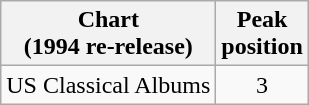<table class="wikitable sortable">
<tr>
<th align="left">Chart<br> (1994 re-release)</th>
<th align="center">Peak<br>position</th>
</tr>
<tr>
<td align="left">US Classical Albums</td>
<td align="center">3</td>
</tr>
</table>
